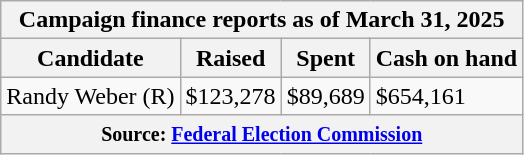<table class="wikitable sortable">
<tr>
<th colspan=4>Campaign finance reports as of March 31, 2025</th>
</tr>
<tr style="text-align:center;">
<th>Candidate</th>
<th>Raised</th>
<th>Spent</th>
<th>Cash on hand</th>
</tr>
<tr>
<td>Randy Weber (R)</td>
<td>$123,278</td>
<td>$89,689</td>
<td>$654,161</td>
</tr>
<tr>
<th colspan="4"><small>Source: <a href='#'>Federal Election Commission</a></small></th>
</tr>
</table>
